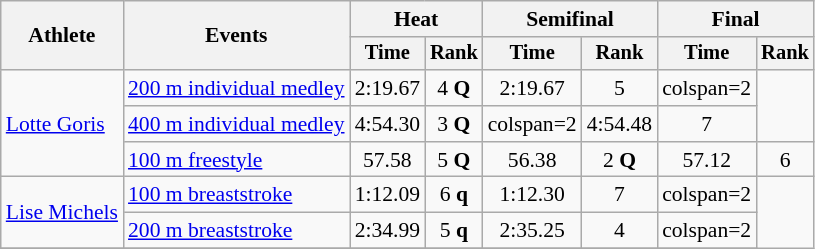<table class=wikitable style="font-size:90%">
<tr>
<th rowspan="2">Athlete</th>
<th rowspan="2">Events</th>
<th colspan="2">Heat</th>
<th colspan="2">Semifinal</th>
<th colspan="2">Final</th>
</tr>
<tr style="font-size:95%">
<th>Time</th>
<th>Rank</th>
<th>Time</th>
<th>Rank</th>
<th>Time</th>
<th>Rank</th>
</tr>
<tr align=center>
<td align=left rowspan=3><a href='#'>Lotte Goris</a></td>
<td align=left><a href='#'>200 m individual medley</a></td>
<td>2:19.67</td>
<td>4 <strong>Q</strong></td>
<td>2:19.67</td>
<td>5</td>
<td>colspan=2 </td>
</tr>
<tr align=center>
<td align=left><a href='#'>400 m individual medley</a></td>
<td>4:54.30</td>
<td>3 <strong>Q</strong></td>
<td>colspan=2 </td>
<td>4:54.48</td>
<td>7</td>
</tr>
<tr align=center>
<td align=left><a href='#'>100 m freestyle</a></td>
<td>57.58</td>
<td>5 <strong>Q</strong></td>
<td>56.38</td>
<td>2 <strong>Q</strong></td>
<td>57.12</td>
<td>6</td>
</tr>
<tr align=center>
<td align=left rowspan=2><a href='#'>Lise Michels</a></td>
<td align=left><a href='#'>100 m breaststroke</a></td>
<td>1:12.09</td>
<td>6 <strong>q</strong></td>
<td>1:12.30</td>
<td>7</td>
<td>colspan=2 </td>
</tr>
<tr align=center>
<td align=left><a href='#'>200 m breaststroke</a></td>
<td>2:34.99</td>
<td>5 <strong>q</strong></td>
<td>2:35.25</td>
<td>4</td>
<td>colspan=2 </td>
</tr>
<tr align=center>
</tr>
</table>
